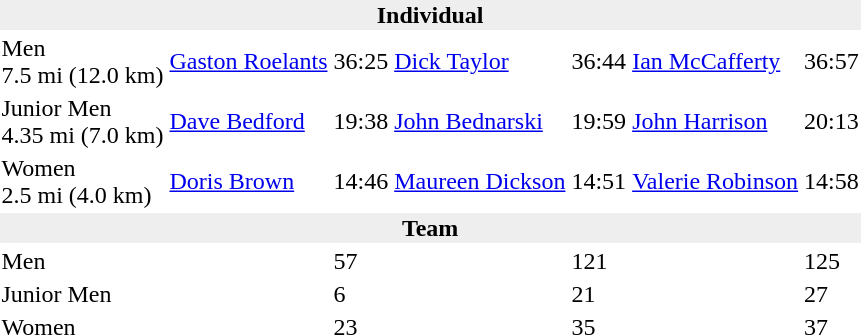<table>
<tr>
<td colspan=7 bgcolor=#eeeeee style=text-align:center;><strong>Individual</strong></td>
</tr>
<tr>
<td>Men<br>7.5 mi (12.0 km)</td>
<td><a href='#'>Gaston Roelants</a><br></td>
<td>36:25</td>
<td><a href='#'>Dick Taylor</a><br></td>
<td>36:44</td>
<td><a href='#'>Ian McCafferty</a><br></td>
<td>36:57</td>
</tr>
<tr>
<td>Junior Men<br>4.35 mi (7.0 km)</td>
<td><a href='#'>Dave Bedford</a><br></td>
<td>19:38</td>
<td><a href='#'>John Bednarski</a><br></td>
<td>19:59</td>
<td><a href='#'>John Harrison</a><br></td>
<td>20:13</td>
</tr>
<tr>
<td>Women<br>2.5 mi (4.0 km)</td>
<td><a href='#'>Doris Brown</a><br></td>
<td>14:46</td>
<td><a href='#'>Maureen Dickson</a><br></td>
<td>14:51</td>
<td><a href='#'>Valerie Robinson</a><br></td>
<td>14:58</td>
</tr>
<tr>
<td colspan=7 bgcolor=#eeeeee style=text-align:center;><strong>Team</strong></td>
</tr>
<tr>
<td>Men</td>
<td></td>
<td>57</td>
<td></td>
<td>121</td>
<td></td>
<td>125</td>
</tr>
<tr>
<td>Junior Men</td>
<td></td>
<td>6</td>
<td></td>
<td>21</td>
<td></td>
<td>27</td>
</tr>
<tr>
<td>Women</td>
<td></td>
<td>23</td>
<td></td>
<td>35</td>
<td></td>
<td>37</td>
</tr>
</table>
